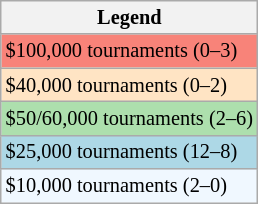<table class="wikitable" style="font-size:85%">
<tr>
<th>Legend</th>
</tr>
<tr style="background:#f88379;">
<td>$100,000 tournaments (0–3)</td>
</tr>
<tr style="background:#ffe4c4;">
<td>$40,000 tournaments (0–2)</td>
</tr>
<tr style="background:#addfad;">
<td>$50/60,000 tournaments (2–6)</td>
</tr>
<tr style="background:lightblue;">
<td>$25,000 tournaments (12–8)</td>
</tr>
<tr style="background:#f0f8ff;">
<td>$10,000 tournaments (2–0)</td>
</tr>
</table>
